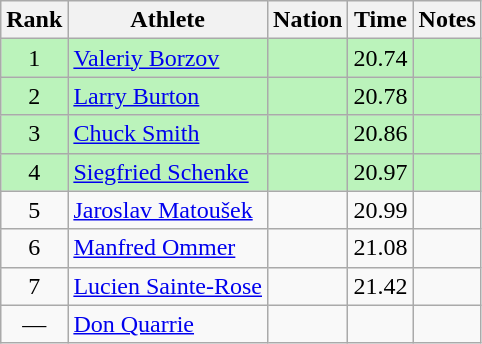<table class="wikitable sortable" style="text-align:center">
<tr>
<th>Rank</th>
<th>Athlete</th>
<th>Nation</th>
<th>Time</th>
<th>Notes</th>
</tr>
<tr bgcolor=bbf3bb>
<td>1</td>
<td align=left><a href='#'>Valeriy Borzov</a></td>
<td align=left></td>
<td>20.74</td>
<td></td>
</tr>
<tr bgcolor=bbf3bb>
<td>2</td>
<td align=left><a href='#'>Larry Burton</a></td>
<td align=left></td>
<td>20.78</td>
<td></td>
</tr>
<tr bgcolor=bbf3bb>
<td>3</td>
<td align=left><a href='#'>Chuck Smith</a></td>
<td align=left></td>
<td>20.86</td>
<td></td>
</tr>
<tr bgcolor=bbf3bb>
<td>4</td>
<td align=left><a href='#'>Siegfried Schenke</a></td>
<td align=left></td>
<td>20.97</td>
<td></td>
</tr>
<tr>
<td>5</td>
<td align=left><a href='#'>Jaroslav Matoušek</a></td>
<td align=left></td>
<td>20.99</td>
<td></td>
</tr>
<tr>
<td>6</td>
<td align=left><a href='#'>Manfred Ommer</a></td>
<td align=left></td>
<td>21.08</td>
<td></td>
</tr>
<tr>
<td>7</td>
<td align=left><a href='#'>Lucien Sainte-Rose</a></td>
<td align=left></td>
<td>21.42</td>
<td></td>
</tr>
<tr>
<td data-sort-value=8>—</td>
<td align=left><a href='#'>Don Quarrie</a></td>
<td align=left></td>
<td data-sort-value=99.99></td>
<td></td>
</tr>
</table>
